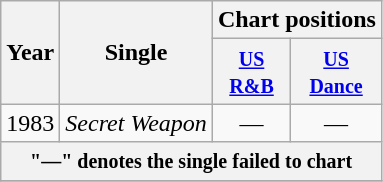<table class="wikitable" style="text-align:center;">
<tr>
<th rowspan="2">Year</th>
<th rowspan="2">Single</th>
<th colspan="2">Chart positions</th>
</tr>
<tr>
<th><small><a href='#'>US<br>R&B</a></small></th>
<th><small><a href='#'>US<br>Dance</a></small></th>
</tr>
<tr>
<td>1983</td>
<td align="left"><em>Secret Weapon</em></td>
<td>—</td>
<td>—</td>
</tr>
<tr>
<th align="center" colspan="4"><small>"—" denotes the single failed to chart</small></th>
</tr>
<tr>
</tr>
</table>
